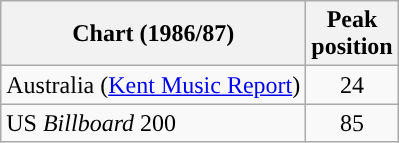<table class="wikitable">
<tr>
<th scope="col">Chart (1986/87)</th>
<th>Peak<br>position</th>
</tr>
<tr>
<td>Australia (<a href='#'>Kent Music Report</a>)</td>
<td style="text-align:center;">24</td>
</tr>
<tr>
<td scope="row">US <em>Billboard</em> 200</td>
<td style="text-align:center;">85</td>
</tr>
</table>
